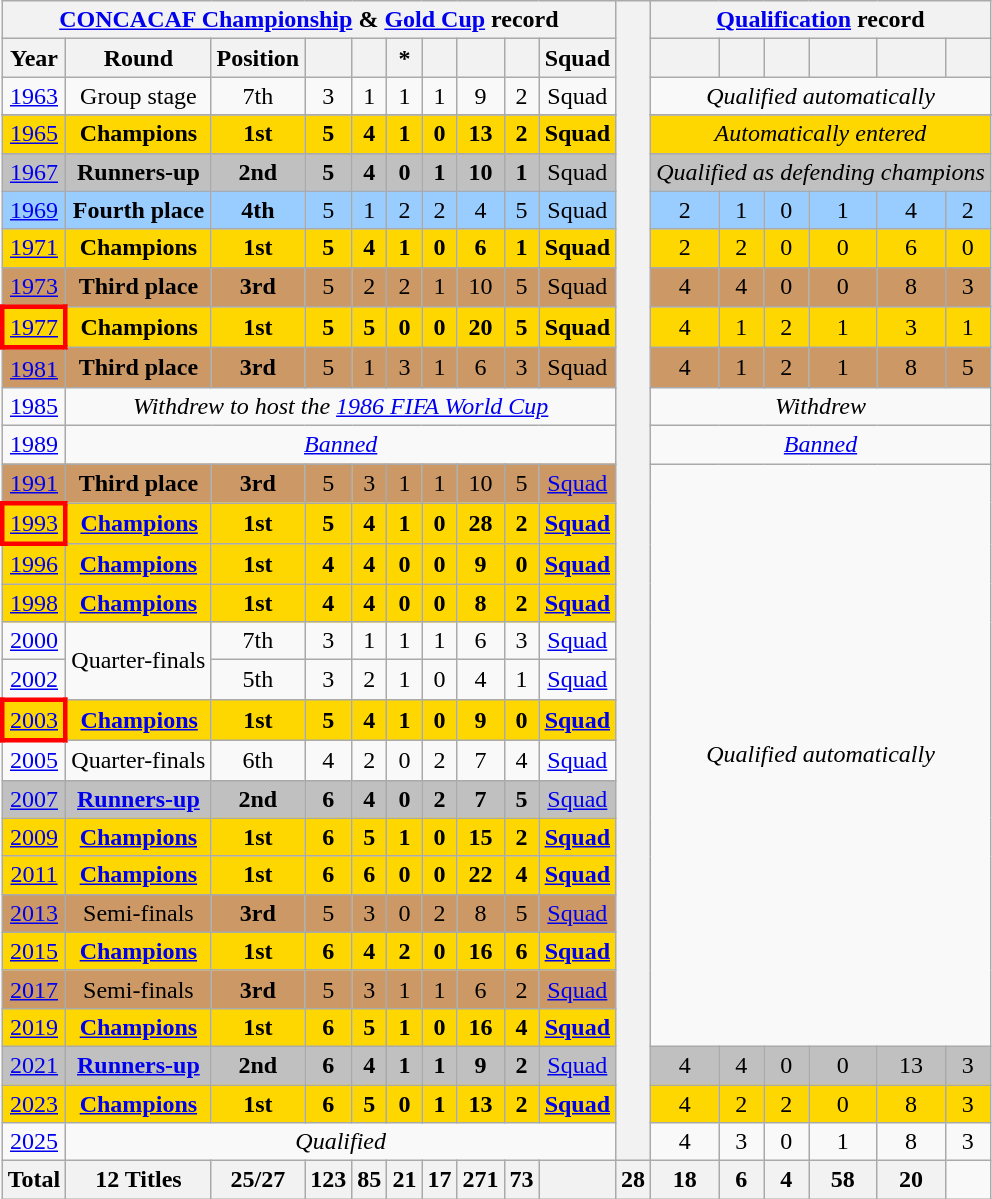<table class="wikitable" style="text-align: center;">
<tr>
<th colspan=10><a href='#'>CONCACAF Championship</a> & <a href='#'>Gold Cup</a> record</th>
<th rowspan="31"></th>
<th colspan=7><a href='#'>Qualification</a> record</th>
</tr>
<tr>
<th>Year</th>
<th>Round</th>
<th>Position</th>
<th></th>
<th></th>
<th>*</th>
<th></th>
<th></th>
<th></th>
<th>Squad</th>
<th></th>
<th></th>
<th></th>
<th></th>
<th></th>
<th></th>
</tr>
<tr>
<td> <a href='#'>1963</a></td>
<td>Group stage</td>
<td>7th</td>
<td>3</td>
<td>1</td>
<td>1</td>
<td>1</td>
<td>9</td>
<td>2</td>
<td>Squad</td>
<td colspan=6><em>Qualified automatically</em></td>
</tr>
<tr>
</tr>
<tr bgcolor=gold>
<td> <a href='#'>1965</a></td>
<td><strong>Champions</strong></td>
<td><strong>1st</strong></td>
<td><strong>5</strong></td>
<td><strong>4</strong></td>
<td><strong>1</strong></td>
<td><strong>0</strong></td>
<td><strong>13</strong></td>
<td><strong>2</strong></td>
<td><strong>Squad</strong></td>
<td colspan=6><em>Automatically entered</em></td>
</tr>
<tr bgcolor=silver>
<td> <a href='#'>1967</a></td>
<td><strong>Runners-up</strong></td>
<td><strong>2nd</strong></td>
<td><strong>5</strong></td>
<td><strong>4</strong></td>
<td><strong>0</strong></td>
<td><strong>1</strong></td>
<td><strong>10</strong></td>
<td><strong>1</strong></td>
<td>Squad</td>
<td colspan=6><em>Qualified as defending champions</em></td>
</tr>
<tr bgcolor=#9acdff>
<td> <a href='#'>1969</a></td>
<td><strong>Fourth place</strong></td>
<td><strong>4th</strong></td>
<td>5</td>
<td>1</td>
<td>2</td>
<td>2</td>
<td>4</td>
<td>5</td>
<td>Squad</td>
<td>2</td>
<td>1</td>
<td>0</td>
<td>1</td>
<td>4</td>
<td>2</td>
</tr>
<tr bgcolor=gold>
<td> <a href='#'>1971</a></td>
<td><strong>Champions</strong></td>
<td><strong>1st</strong></td>
<td><strong>5</strong></td>
<td><strong>4</strong></td>
<td><strong>1</strong></td>
<td><strong>0</strong></td>
<td><strong>6</strong></td>
<td><strong>1</strong></td>
<td><strong>Squad</strong></td>
<td>2</td>
<td>2</td>
<td>0</td>
<td>0</td>
<td>6</td>
<td>0</td>
</tr>
<tr bgcolor="#cc9966">
<td> <a href='#'>1973</a></td>
<td><strong>Third place</strong></td>
<td><strong>3rd</strong></td>
<td>5</td>
<td>2</td>
<td>2</td>
<td>1</td>
<td>10</td>
<td>5</td>
<td>Squad</td>
<td>4</td>
<td>4</td>
<td>0</td>
<td>0</td>
<td>8</td>
<td>3</td>
</tr>
<tr bgcolor=gold>
<td style="border: 3px solid red"> <a href='#'>1977</a></td>
<td><strong>Champions</strong></td>
<td><strong>1st</strong></td>
<td><strong>5</strong></td>
<td><strong>5</strong></td>
<td><strong>0</strong></td>
<td><strong>0</strong></td>
<td><strong>20</strong></td>
<td><strong>5</strong></td>
<td><strong>Squad</strong></td>
<td>4</td>
<td>1</td>
<td>2</td>
<td>1</td>
<td>3</td>
<td>1</td>
</tr>
<tr bgcolor="#cc9966">
<td> <a href='#'>1981</a></td>
<td><strong>Third place</strong></td>
<td><strong>3rd</strong></td>
<td>5</td>
<td>1</td>
<td>3</td>
<td>1</td>
<td>6</td>
<td>3</td>
<td>Squad</td>
<td>4</td>
<td>1</td>
<td>2</td>
<td>1</td>
<td>8</td>
<td>5</td>
</tr>
<tr>
<td><a href='#'>1985</a></td>
<td colspan=9><em>Withdrew to host the <a href='#'>1986 FIFA World Cup</a></em></td>
<td colspan=6><em>Withdrew</em></td>
</tr>
<tr>
<td><a href='#'>1989</a></td>
<td colspan=9><em><a href='#'>Banned</a></em></td>
<td colspan=6><em><a href='#'>Banned</a></em></td>
</tr>
<tr>
<td bgcolor="#cc9966"> <a href='#'>1991</a></td>
<td bgcolor="#cc9966"><strong>Third place</strong></td>
<td bgcolor="#cc9966"><strong>3rd</strong></td>
<td bgcolor="#cc9966">5</td>
<td bgcolor="#cc9966">3</td>
<td bgcolor="#cc9966">1</td>
<td bgcolor="#cc9966">1</td>
<td bgcolor="#cc9966">10</td>
<td bgcolor="#cc9966">5</td>
<td bgcolor="#cc9966"><a href='#'>Squad</a></td>
<td colspan=6 rowspan=15><em>Qualified automatically</em></td>
</tr>
<tr bgcolor=gold>
<td style="border: 3px solid red">  <a href='#'>1993</a></td>
<td><strong><a href='#'>Champions</a></strong></td>
<td><strong>1st</strong></td>
<td><strong>5</strong></td>
<td><strong>4</strong></td>
<td><strong>1</strong></td>
<td><strong>0</strong></td>
<td><strong>28</strong></td>
<td><strong>2</strong></td>
<td><strong><a href='#'>Squad</a></strong></td>
</tr>
<tr bgcolor=gold>
<td> <a href='#'>1996</a></td>
<td><strong><a href='#'>Champions</a></strong></td>
<td><strong>1st</strong></td>
<td><strong>4</strong></td>
<td><strong>4</strong></td>
<td><strong>0</strong></td>
<td><strong>0</strong></td>
<td><strong>9</strong></td>
<td><strong>0</strong></td>
<td><strong><a href='#'>Squad</a></strong></td>
</tr>
<tr bgcolor=gold>
<td> <a href='#'>1998</a></td>
<td><strong><a href='#'>Champions</a></strong></td>
<td><strong>1st</strong></td>
<td><strong>4</strong></td>
<td><strong>4</strong></td>
<td><strong>0</strong></td>
<td><strong>0</strong></td>
<td><strong>8</strong></td>
<td><strong>2</strong></td>
<td><strong><a href='#'>Squad</a></strong></td>
</tr>
<tr>
<td> <a href='#'>2000</a></td>
<td rowspan=2>Quarter-finals</td>
<td>7th</td>
<td>3</td>
<td>1</td>
<td>1</td>
<td>1</td>
<td>6</td>
<td>3</td>
<td><a href='#'>Squad</a></td>
</tr>
<tr>
<td> <a href='#'>2002</a></td>
<td>5th</td>
<td>3</td>
<td>2</td>
<td>1</td>
<td>0</td>
<td>4</td>
<td>1</td>
<td><a href='#'>Squad</a></td>
</tr>
<tr bgcolor=gold>
<td style="border: 3px solid red">  <a href='#'>2003</a></td>
<td><strong><a href='#'>Champions</a></strong></td>
<td><strong>1st</strong></td>
<td><strong>5</strong></td>
<td><strong>4</strong></td>
<td><strong>1</strong></td>
<td><strong>0</strong></td>
<td><strong>9</strong></td>
<td><strong>0</strong></td>
<td><strong><a href='#'>Squad</a></strong></td>
</tr>
<tr>
<td> <a href='#'>2005</a></td>
<td>Quarter-finals</td>
<td>6th</td>
<td>4</td>
<td>2</td>
<td>0</td>
<td>2</td>
<td>7</td>
<td>4</td>
<td><a href='#'>Squad</a></td>
</tr>
<tr bgcolor=silver>
<td> <a href='#'>2007</a></td>
<td><strong><a href='#'>Runners-up</a></strong></td>
<td><strong>2nd</strong></td>
<td><strong>6</strong></td>
<td><strong>4</strong></td>
<td><strong>0</strong></td>
<td><strong>2</strong></td>
<td><strong>7</strong></td>
<td><strong>5</strong></td>
<td><a href='#'>Squad</a></td>
</tr>
<tr bgcolor=gold>
<td> <a href='#'>2009</a></td>
<td><strong><a href='#'>Champions</a></strong></td>
<td><strong>1st</strong></td>
<td><strong>6</strong></td>
<td><strong>5</strong></td>
<td><strong>1</strong></td>
<td><strong>0</strong></td>
<td><strong>15</strong></td>
<td><strong>2</strong></td>
<td><strong><a href='#'>Squad</a></strong></td>
</tr>
<tr bgcolor=gold>
<td> <a href='#'>2011</a></td>
<td><strong><a href='#'>Champions</a></strong></td>
<td><strong>1st</strong></td>
<td><strong>6</strong></td>
<td><strong>6</strong></td>
<td><strong>0</strong></td>
<td><strong>0</strong></td>
<td><strong>22</strong></td>
<td><strong>4</strong></td>
<td><strong><a href='#'>Squad</a></strong></td>
</tr>
<tr bgcolor="#cc9966">
<td> <a href='#'>2013</a></td>
<td>Semi-finals</td>
<td><strong>3rd</strong></td>
<td>5</td>
<td>3</td>
<td>0</td>
<td>2</td>
<td>8</td>
<td>5</td>
<td><a href='#'>Squad</a></td>
</tr>
<tr bgcolor=gold>
<td>  <a href='#'>2015</a></td>
<td><strong><a href='#'>Champions</a></strong></td>
<td><strong>1st</strong></td>
<td><strong>6</strong></td>
<td><strong>4</strong></td>
<td><strong>2</strong></td>
<td><strong>0</strong></td>
<td><strong>16</strong></td>
<td><strong>6</strong></td>
<td><strong><a href='#'>Squad</a></strong></td>
</tr>
<tr bgcolor="#cc9966">
<td> <a href='#'>2017</a></td>
<td>Semi-finals</td>
<td><strong>3rd</strong></td>
<td>5</td>
<td>3</td>
<td>1</td>
<td>1</td>
<td>6</td>
<td>2</td>
<td><a href='#'>Squad</a></td>
</tr>
<tr bgcolor=gold>
<td>   <a href='#'>2019</a></td>
<td><strong><a href='#'>Champions</a></strong></td>
<td><strong>1st</strong></td>
<td><strong>6</strong></td>
<td><strong>5</strong></td>
<td><strong>1</strong></td>
<td><strong>0</strong></td>
<td><strong>16</strong></td>
<td><strong>4</strong></td>
<td><strong><a href='#'>Squad</a></strong></td>
</tr>
<tr bgcolor=silver>
<td> <a href='#'>2021</a></td>
<td><strong><a href='#'>Runners-up</a></strong></td>
<td><strong>2nd</strong></td>
<td><strong>6</strong></td>
<td><strong>4</strong></td>
<td><strong>1</strong></td>
<td><strong>1</strong></td>
<td><strong>9</strong></td>
<td><strong>2</strong></td>
<td><a href='#'>Squad</a></td>
<td>4</td>
<td>4</td>
<td>0</td>
<td>0</td>
<td>13</td>
<td>3</td>
</tr>
<tr bgcolor=gold>
<td>  <a href='#'>2023</a></td>
<td><strong><a href='#'>Champions</a></strong></td>
<td><strong>1st</strong></td>
<td><strong>6</strong></td>
<td><strong>5</strong></td>
<td><strong>0</strong></td>
<td><strong>1</strong></td>
<td><strong>13</strong></td>
<td><strong>2</strong></td>
<td><strong><a href='#'>Squad</a></strong></td>
<td>4</td>
<td>2</td>
<td>2</td>
<td>0</td>
<td>8</td>
<td>3</td>
</tr>
<tr>
<td>  <a href='#'>2025</a></td>
<td colspan=9><em>Qualified</em></td>
<td>4</td>
<td>3</td>
<td>0</td>
<td>1</td>
<td>8</td>
<td>3</td>
</tr>
<tr>
<th>Total</th>
<th>12 Titles</th>
<th>25/27</th>
<th>123</th>
<th>85</th>
<th>21</th>
<th>17</th>
<th>271</th>
<th>73</th>
<th></th>
<th>28</th>
<th>18</th>
<th>6</th>
<th>4</th>
<th>58</th>
<th>20</th>
</tr>
</table>
